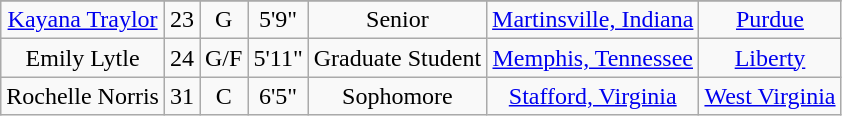<table class="wikitable sortable" border="1" style="text-align: center;">
<tr align=center>
</tr>
<tr>
<td><a href='#'>Kayana Traylor</a></td>
<td>23</td>
<td>G</td>
<td>5'9"</td>
<td>Senior</td>
<td><a href='#'>Martinsville, Indiana</a></td>
<td><a href='#'>Purdue</a></td>
</tr>
<tr>
<td>Emily Lytle</td>
<td>24</td>
<td>G/F</td>
<td>5'11"</td>
<td>Graduate Student</td>
<td><a href='#'>Memphis, Tennessee</a></td>
<td><a href='#'>Liberty</a></td>
</tr>
<tr>
<td>Rochelle Norris</td>
<td>31</td>
<td>C</td>
<td>6'5"</td>
<td> Sophomore</td>
<td><a href='#'>Stafford, Virginia</a></td>
<td><a href='#'>West Virginia</a></td>
</tr>
</table>
